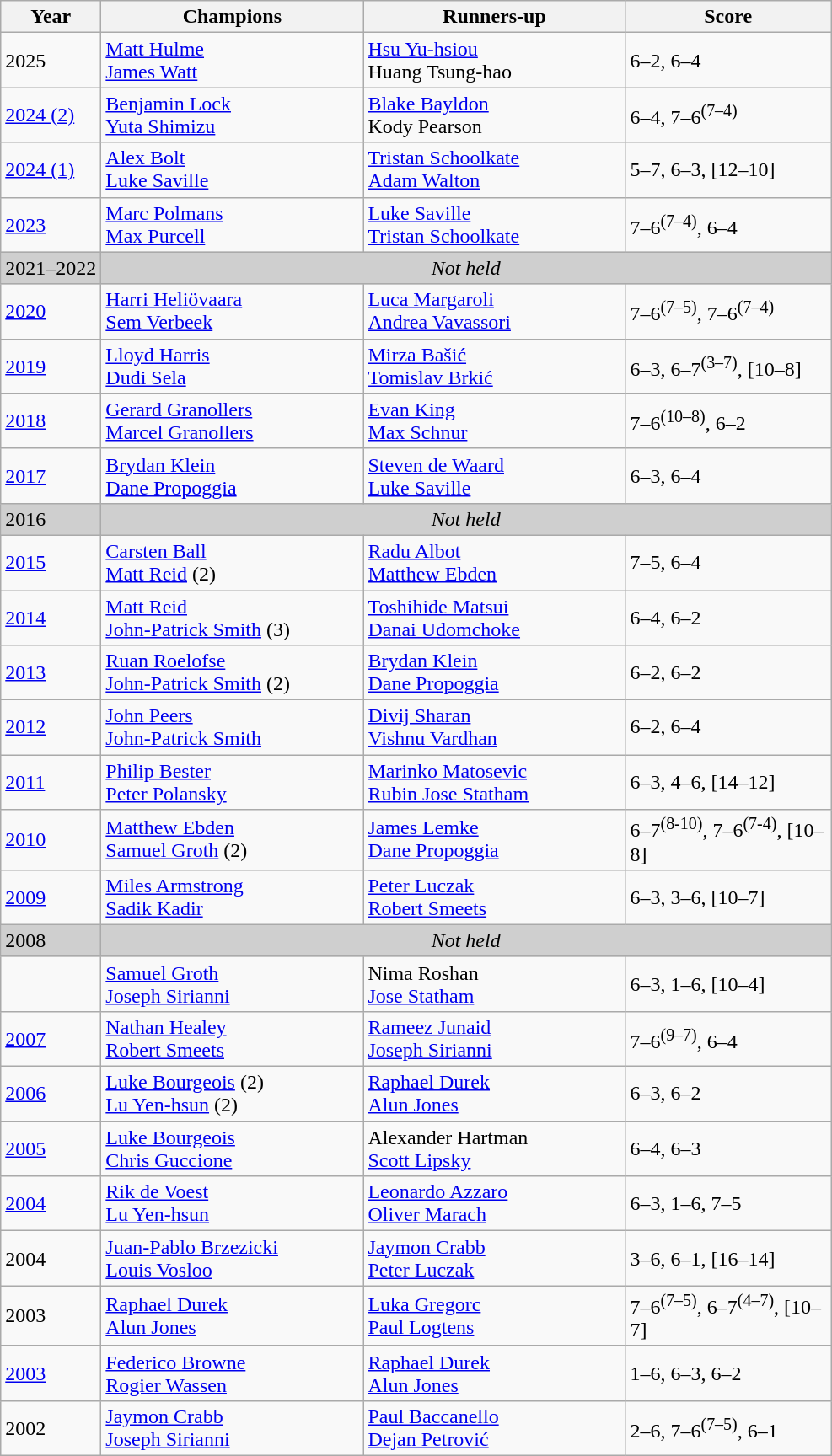<table class="wikitable">
<tr>
<th>Year</th>
<th width="200">Champions</th>
<th width="200">Runners-up</th>
<th width="155">Score</th>
</tr>
<tr>
<td>2025</td>
<td> <a href='#'>Matt Hulme</a><br> <a href='#'>James Watt</a></td>
<td> <a href='#'>Hsu Yu-hsiou</a><br> Huang Tsung-hao</td>
<td>6–2, 6–4</td>
</tr>
<tr>
<td><a href='#'>2024 (2)</a></td>
<td> <a href='#'>Benjamin Lock</a><br> <a href='#'>Yuta Shimizu</a></td>
<td> <a href='#'>Blake Bayldon</a><br> Kody Pearson</td>
<td>6–4, 7–6<sup>(7–4)</sup></td>
</tr>
<tr>
<td><a href='#'>2024 (1)</a></td>
<td> <a href='#'>Alex Bolt</a><br> <a href='#'>Luke Saville</a></td>
<td> <a href='#'>Tristan Schoolkate</a><br> <a href='#'>Adam Walton</a></td>
<td>5–7, 6–3, [12–10]</td>
</tr>
<tr>
<td><a href='#'>2023</a></td>
<td> <a href='#'>Marc Polmans</a><br> <a href='#'>Max Purcell</a></td>
<td> <a href='#'>Luke Saville</a><br> <a href='#'>Tristan Schoolkate</a></td>
<td>7–6<sup>(7–4)</sup>, 6–4</td>
</tr>
<tr>
<td style="background:#cfcfcf">2021–2022</td>
<td colspan="3" align="center" style="background:#cfcfcf"><em>Not held</em></td>
</tr>
<tr>
<td><a href='#'>2020</a></td>
<td> <a href='#'>Harri Heliövaara</a><br> <a href='#'>Sem Verbeek</a></td>
<td> <a href='#'>Luca Margaroli</a><br> <a href='#'>Andrea Vavassori</a></td>
<td>7–6<sup>(7–5)</sup>, 7–6<sup>(7–4)</sup></td>
</tr>
<tr>
<td><a href='#'>2019</a></td>
<td> <a href='#'>Lloyd Harris</a><br> <a href='#'>Dudi Sela</a></td>
<td> <a href='#'>Mirza Bašić</a><br> <a href='#'>Tomislav Brkić</a></td>
<td>6–3, 6–7<sup>(3–7)</sup>, [10–8]</td>
</tr>
<tr>
<td><a href='#'>2018</a></td>
<td> <a href='#'>Gerard Granollers</a><br> <a href='#'>Marcel Granollers</a></td>
<td> <a href='#'>Evan King</a><br> <a href='#'>Max Schnur</a></td>
<td>7–6<sup>(10–8)</sup>, 6–2</td>
</tr>
<tr>
<td><a href='#'>2017</a></td>
<td> <a href='#'>Brydan Klein</a><br> <a href='#'>Dane Propoggia</a></td>
<td> <a href='#'>Steven de Waard</a><br> <a href='#'>Luke Saville</a></td>
<td>6–3, 6–4</td>
</tr>
<tr>
<td style="background:#cfcfcf">2016</td>
<td colspan="3" align="center" style="background:#cfcfcf"><em>Not held</em></td>
</tr>
<tr>
<td><a href='#'>2015</a></td>
<td> <a href='#'>Carsten Ball</a><br> <a href='#'>Matt Reid</a> (2)</td>
<td> <a href='#'>Radu Albot</a><br> <a href='#'>Matthew Ebden</a></td>
<td>7–5, 6–4</td>
</tr>
<tr>
<td><a href='#'>2014</a></td>
<td> <a href='#'>Matt Reid</a><br> <a href='#'>John-Patrick Smith</a> (3)</td>
<td> <a href='#'>Toshihide Matsui</a><br> <a href='#'>Danai Udomchoke</a></td>
<td>6–4, 6–2</td>
</tr>
<tr>
<td><a href='#'>2013</a></td>
<td> <a href='#'>Ruan Roelofse</a> <br>  <a href='#'>John-Patrick Smith</a> (2)</td>
<td> <a href='#'>Brydan Klein</a> <br>  <a href='#'>Dane Propoggia</a></td>
<td>6–2, 6–2</td>
</tr>
<tr>
<td><a href='#'>2012</a></td>
<td> <a href='#'>John Peers</a> <br>  <a href='#'>John-Patrick Smith</a></td>
<td> <a href='#'>Divij Sharan</a> <br>  <a href='#'>Vishnu Vardhan</a></td>
<td>6–2, 6–4</td>
</tr>
<tr>
<td><a href='#'>2011</a></td>
<td> <a href='#'>Philip Bester</a> <br>  <a href='#'>Peter Polansky</a></td>
<td> <a href='#'>Marinko Matosevic</a> <br>  <a href='#'>Rubin Jose Statham</a></td>
<td>6–3, 4–6, [14–12]</td>
</tr>
<tr>
<td><a href='#'>2010</a></td>
<td> <a href='#'>Matthew Ebden</a> <br>  <a href='#'>Samuel Groth</a> (2)</td>
<td> <a href='#'>James Lemke</a> <br>  <a href='#'>Dane Propoggia</a></td>
<td>6–7<sup>(8-10)</sup>, 7–6<sup>(7-4)</sup>, [10–8]</td>
</tr>
<tr>
<td><a href='#'>2009</a></td>
<td> <a href='#'>Miles Armstrong</a> <br>  <a href='#'>Sadik Kadir</a></td>
<td> <a href='#'>Peter Luczak</a> <br>  <a href='#'>Robert Smeets</a></td>
<td>6–3, 3–6, [10–7]</td>
</tr>
<tr>
<td style="background:#cfcfcf">2008</td>
<td colspan="3" align="center" style="background:#cfcfcf"><em>Not held</em></td>
</tr>
<tr>
<td></td>
<td> <a href='#'>Samuel Groth</a> <br>  <a href='#'>Joseph Sirianni</a></td>
<td> Nima Roshan <br>  <a href='#'>Jose Statham</a></td>
<td>6–3, 1–6, [10–4]</td>
</tr>
<tr>
<td><a href='#'>2007 </a></td>
<td> <a href='#'>Nathan Healey</a> <br>  <a href='#'>Robert Smeets</a></td>
<td> <a href='#'>Rameez Junaid</a> <br>  <a href='#'>Joseph Sirianni</a></td>
<td>7–6<sup>(9–7)</sup>, 6–4</td>
</tr>
<tr>
<td><a href='#'>2006</a></td>
<td> <a href='#'>Luke Bourgeois</a> (2) <br>  <a href='#'>Lu Yen-hsun</a> (2)</td>
<td> <a href='#'>Raphael Durek</a> <br>  <a href='#'>Alun Jones</a></td>
<td>6–3, 6–2</td>
</tr>
<tr>
<td><a href='#'>2005</a></td>
<td> <a href='#'>Luke Bourgeois</a> <br>  <a href='#'>Chris Guccione</a></td>
<td> Alexander Hartman<br> <a href='#'>Scott Lipsky</a></td>
<td>6–4, 6–3</td>
</tr>
<tr>
<td><a href='#'>2004 </a></td>
<td> <a href='#'>Rik de Voest</a> <br>  <a href='#'>Lu Yen-hsun</a></td>
<td> <a href='#'>Leonardo Azzaro</a> <br>  <a href='#'>Oliver Marach</a></td>
<td>6–3, 1–6, 7–5</td>
</tr>
<tr>
<td>2004 </td>
<td> <a href='#'>Juan-Pablo Brzezicki</a><br> <a href='#'>Louis Vosloo</a></td>
<td> <a href='#'>Jaymon Crabb</a><br> <a href='#'>Peter Luczak</a></td>
<td>3–6, 6–1, [16–14]</td>
</tr>
<tr>
<td>2003 </td>
<td> <a href='#'>Raphael Durek</a><br> <a href='#'>Alun Jones</a></td>
<td> <a href='#'>Luka Gregorc</a><br> <a href='#'>Paul Logtens</a></td>
<td>7–6<sup>(7–5)</sup>, 6–7<sup>(4–7)</sup>, [10–7]</td>
</tr>
<tr>
<td><a href='#'>2003 </a></td>
<td> <a href='#'>Federico Browne</a> <br>  <a href='#'>Rogier Wassen</a></td>
<td> <a href='#'>Raphael Durek</a> <br>  <a href='#'>Alun Jones</a></td>
<td>1–6, 6–3, 6–2</td>
</tr>
<tr>
<td>2002</td>
<td> <a href='#'>Jaymon Crabb</a><br> <a href='#'>Joseph Sirianni</a></td>
<td> <a href='#'>Paul Baccanello</a><br> <a href='#'>Dejan Petrović</a></td>
<td>2–6, 7–6<sup>(7–5)</sup>, 6–1</td>
</tr>
</table>
